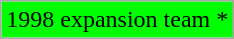<table class="wikitable" style="font-size:100%;line-height:1.1;">
<tr>
<td style="background-color:#00FF00;">1998 expansion team *</td>
</tr>
</table>
